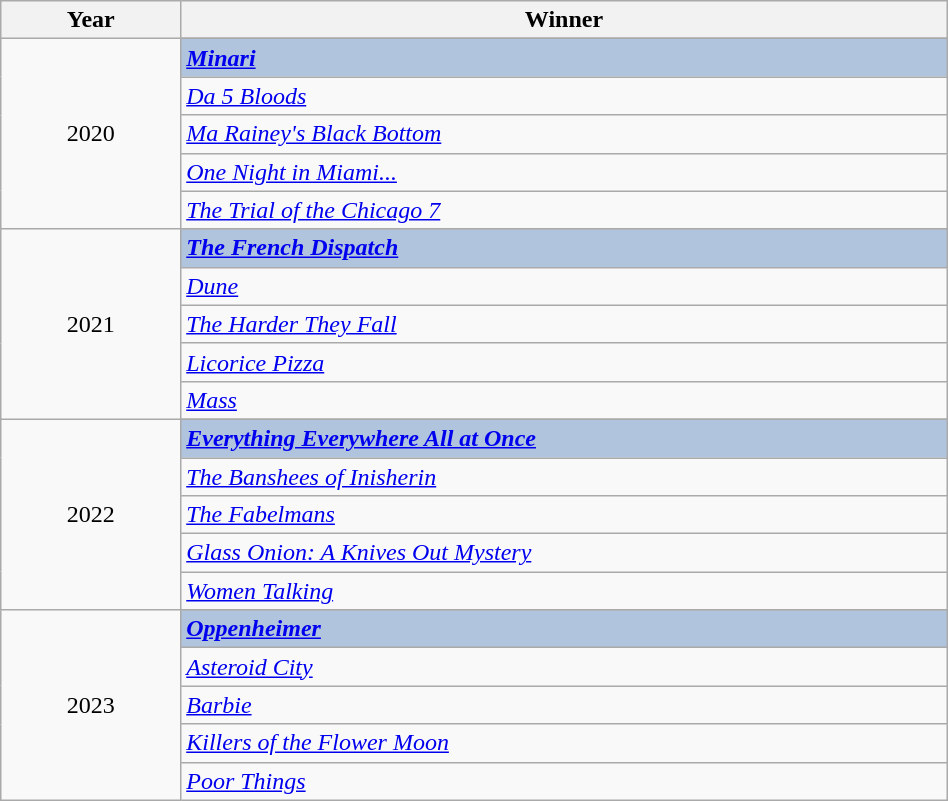<table class="wikitable" width="50%" cellpadding="5">
<tr>
<th width="100"><strong>Year</strong></th>
<th width="450"><strong>Winner</strong></th>
</tr>
<tr>
<td rowspan="6" style="text-align:center;">2020</td>
</tr>
<tr style="background:#B0C4DE">
<td><strong><em><a href='#'>Minari</a></em></strong></td>
</tr>
<tr>
<td><em><a href='#'>Da 5 Bloods</a></em></td>
</tr>
<tr>
<td><em><a href='#'>Ma Rainey's Black Bottom</a></em></td>
</tr>
<tr>
<td><em><a href='#'>One Night in Miami...</a></em></td>
</tr>
<tr>
<td><em><a href='#'>The Trial of the Chicago 7</a></em></td>
</tr>
<tr>
<td rowspan="6" style="text-align:center;">2021</td>
</tr>
<tr style="background:#B0C4DE">
<td><strong><em><a href='#'>The French Dispatch</a></em></strong></td>
</tr>
<tr>
<td><em><a href='#'>Dune</a></em></td>
</tr>
<tr>
<td><em><a href='#'>The Harder They Fall</a></em></td>
</tr>
<tr>
<td><em><a href='#'>Licorice Pizza</a></em></td>
</tr>
<tr>
<td><em><a href='#'>Mass</a></em></td>
</tr>
<tr>
<td rowspan="6" style="text-align:center;">2022</td>
</tr>
<tr style="background:#B0C4DE">
<td><strong><em><a href='#'>Everything Everywhere All at Once</a></em></strong></td>
</tr>
<tr>
<td><em><a href='#'>The Banshees of Inisherin</a></em></td>
</tr>
<tr>
<td><em><a href='#'>The Fabelmans</a></em></td>
</tr>
<tr>
<td><em><a href='#'>Glass Onion: A Knives Out Mystery</a></em></td>
</tr>
<tr>
<td><em><a href='#'>Women Talking</a></em></td>
</tr>
<tr>
<td rowspan="6" style="text-align:center;">2023</td>
</tr>
<tr style="background:#B0C4DE">
<td><strong><em><a href='#'>Oppenheimer</a></em></strong></td>
</tr>
<tr>
<td><em><a href='#'>Asteroid City</a></em></td>
</tr>
<tr>
<td><em><a href='#'>Barbie</a></em></td>
</tr>
<tr>
<td><em><a href='#'>Killers of the Flower Moon</a></em></td>
</tr>
<tr>
<td><em><a href='#'>Poor Things</a></em></td>
</tr>
</table>
